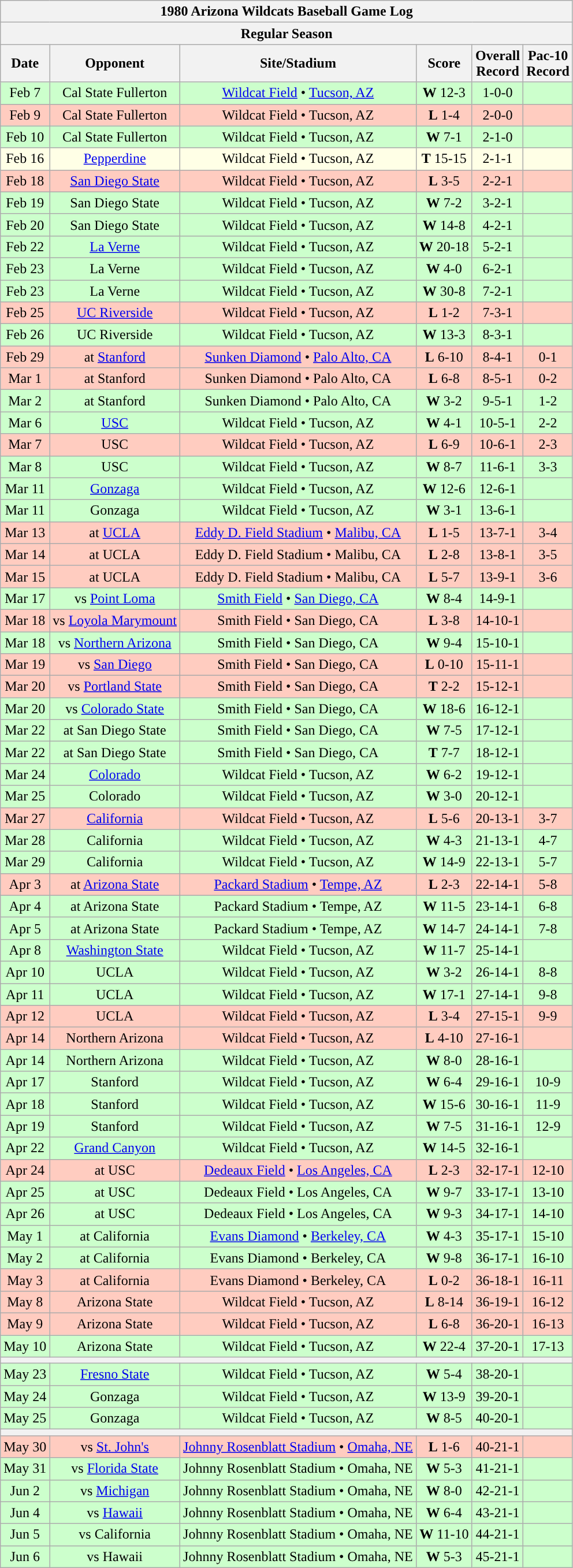<table class="wikitable">
<tr>
<th colspan="6">1980 Arizona Wildcats Baseball Game Log</th>
</tr>
<tr>
<th colspan="6">Regular Season</th>
</tr>
<tr>
<th>Date</th>
<th>Opponent</th>
<th>Site/Stadium</th>
<th>Score</th>
<th>Overall<br>Record</th>
<th>Pac-10<br>Record</th>
</tr>
<tr bgcolor="ccffcc" align="center">
<td>Feb 7</td>
<td>Cal State Fullerton</td>
<td><a href='#'>Wildcat Field</a> • <a href='#'>Tucson, AZ</a></td>
<td><strong>W</strong> 12-3</td>
<td>1-0-0</td>
<td></td>
</tr>
<tr bgcolor="ffccc" align="center">
<td>Feb 9</td>
<td>Cal State Fullerton</td>
<td>Wildcat Field • Tucson, AZ</td>
<td><strong>L</strong> 1-4</td>
<td>2-0-0</td>
<td></td>
</tr>
<tr bgcolor="ccffcc" align="center">
<td>Feb 10</td>
<td>Cal State Fullerton</td>
<td>Wildcat Field • Tucson, AZ</td>
<td><strong>W</strong> 7-1</td>
<td>2-1-0</td>
<td></td>
</tr>
<tr bgcolor="ffffe6" align="center">
<td>Feb 16</td>
<td><a href='#'>Pepperdine</a></td>
<td>Wildcat Field • Tucson, AZ</td>
<td><strong>T</strong> 15-15</td>
<td>2-1-1</td>
<td></td>
</tr>
<tr bgcolor="ffccc" align="center">
<td>Feb 18</td>
<td><a href='#'>San Diego State</a></td>
<td>Wildcat Field • Tucson, AZ</td>
<td><strong>L</strong> 3-5</td>
<td>2-2-1</td>
<td></td>
</tr>
<tr bgcolor="ccffcc" align="center">
<td>Feb 19</td>
<td>San Diego State</td>
<td>Wildcat Field • Tucson, AZ</td>
<td><strong>W</strong> 7-2</td>
<td>3-2-1</td>
<td></td>
</tr>
<tr bgcolor="ccffcc" align="center">
<td>Feb 20</td>
<td>San Diego State</td>
<td>Wildcat Field • Tucson, AZ</td>
<td><strong>W</strong> 14-8</td>
<td>4-2-1</td>
<td></td>
</tr>
<tr bgcolor="ccffcc" align="center">
<td>Feb 22</td>
<td><a href='#'>La Verne</a></td>
<td>Wildcat Field • Tucson, AZ</td>
<td><strong>W</strong> 20-18</td>
<td>5-2-1</td>
<td></td>
</tr>
<tr bgcolor="ccffcc" align="center">
<td>Feb 23</td>
<td>La Verne</td>
<td>Wildcat Field • Tucson, AZ</td>
<td><strong>W</strong> 4-0</td>
<td>6-2-1</td>
<td></td>
</tr>
<tr bgcolor="ccffcc" align="center">
<td>Feb 23</td>
<td>La Verne</td>
<td>Wildcat Field • Tucson, AZ</td>
<td><strong>W</strong> 30-8</td>
<td>7-2-1</td>
<td></td>
</tr>
<tr bgcolor="ffccc" align="center">
<td>Feb 25</td>
<td><a href='#'>UC Riverside</a></td>
<td>Wildcat Field • Tucson, AZ</td>
<td><strong>L</strong> 1-2</td>
<td>7-3-1</td>
<td></td>
</tr>
<tr bgcolor="ccffcc" align="center">
<td>Feb 26</td>
<td>UC Riverside</td>
<td>Wildcat Field • Tucson, AZ</td>
<td><strong>W</strong> 13-3</td>
<td>8-3-1</td>
<td></td>
</tr>
<tr bgcolor="ffccc" align="center">
<td>Feb 29</td>
<td>at <a href='#'>Stanford</a></td>
<td><a href='#'>Sunken Diamond</a> • <a href='#'>Palo Alto, CA</a></td>
<td><strong>L</strong> 6-10</td>
<td>8-4-1</td>
<td>0-1</td>
</tr>
<tr bgcolor="ffccc" align="center">
<td>Mar 1</td>
<td>at Stanford</td>
<td>Sunken Diamond • Palo Alto, CA</td>
<td><strong>L</strong> 6-8</td>
<td>8-5-1</td>
<td>0-2</td>
</tr>
<tr bgcolor="ccffcc" align="center">
<td>Mar 2</td>
<td>at Stanford</td>
<td>Sunken Diamond • Palo Alto, CA</td>
<td><strong>W</strong> 3-2</td>
<td>9-5-1</td>
<td>1-2</td>
</tr>
<tr bgcolor="ccffcc" align="center">
<td>Mar 6</td>
<td><a href='#'>USC</a></td>
<td>Wildcat Field • Tucson, AZ</td>
<td><strong>W</strong> 4-1</td>
<td>10-5-1</td>
<td>2-2</td>
</tr>
<tr bgcolor="ffccc" align="center">
<td>Mar 7</td>
<td>USC</td>
<td>Wildcat Field • Tucson, AZ</td>
<td><strong>L</strong> 6-9</td>
<td>10-6-1</td>
<td>2-3</td>
</tr>
<tr bgcolor="ccffcc" align="center">
<td>Mar 8</td>
<td>USC</td>
<td>Wildcat Field • Tucson, AZ</td>
<td><strong>W</strong> 8-7</td>
<td>11-6-1</td>
<td>3-3</td>
</tr>
<tr bgcolor="ccffcc" align="center">
<td>Mar 11</td>
<td><a href='#'>Gonzaga</a></td>
<td>Wildcat Field • Tucson, AZ</td>
<td><strong>W</strong> 12-6</td>
<td>12-6-1</td>
<td></td>
</tr>
<tr bgcolor="ccffcc" align="center">
<td>Mar 11</td>
<td>Gonzaga</td>
<td>Wildcat Field • Tucson, AZ</td>
<td><strong>W</strong> 3-1</td>
<td>13-6-1</td>
<td></td>
</tr>
<tr bgcolor="ffccc" align="center">
<td>Mar 13</td>
<td>at <a href='#'>UCLA</a></td>
<td><a href='#'>Eddy D. Field Stadium</a> • <a href='#'>Malibu, CA</a></td>
<td><strong>L</strong> 1-5</td>
<td>13-7-1</td>
<td>3-4</td>
</tr>
<tr bgcolor="ffccc" align="center">
<td>Mar 14</td>
<td>at UCLA</td>
<td>Eddy D. Field Stadium • Malibu, CA</td>
<td><strong>L</strong> 2-8</td>
<td>13-8-1</td>
<td>3-5</td>
</tr>
<tr bgcolor="ffccc" align="center">
<td>Mar 15</td>
<td>at UCLA</td>
<td>Eddy D. Field Stadium • Malibu, CA</td>
<td><strong>L</strong> 5-7</td>
<td>13-9-1</td>
<td>3-6</td>
</tr>
<tr bgcolor="ccffcc" align="center">
<td>Mar 17</td>
<td>vs <a href='#'>Point Loma</a></td>
<td><a href='#'>Smith Field</a> • <a href='#'>San Diego, CA</a></td>
<td><strong>W</strong> 8-4</td>
<td>14-9-1</td>
<td></td>
</tr>
<tr bgcolor="ffccc" align="center">
<td>Mar 18</td>
<td>vs <a href='#'>Loyola Marymount</a></td>
<td>Smith Field • San Diego, CA</td>
<td><strong>L</strong> 3-8</td>
<td>14-10-1</td>
<td></td>
</tr>
<tr bgcolor="ccffcc" align="center">
<td>Mar 18</td>
<td>vs <a href='#'>Northern Arizona</a></td>
<td>Smith Field • San Diego, CA</td>
<td><strong>W</strong> 9-4</td>
<td>15-10-1</td>
<td></td>
</tr>
<tr bgcolor="ffccc" align="center">
<td>Mar 19</td>
<td>vs <a href='#'>San Diego</a></td>
<td>Smith Field • San Diego, CA</td>
<td><strong>L</strong> 0-10</td>
<td>15-11-1</td>
<td></td>
</tr>
<tr bgcolor="ffccc" align="center">
<td>Mar 20</td>
<td>vs <a href='#'>Portland State</a></td>
<td>Smith Field • San Diego, CA</td>
<td><strong>T</strong> 2-2</td>
<td>15-12-1</td>
<td></td>
</tr>
<tr bgcolor="ccffcc" align="center">
<td>Mar 20</td>
<td>vs <a href='#'>Colorado State</a></td>
<td>Smith Field • San Diego, CA</td>
<td><strong>W</strong> 18-6</td>
<td>16-12-1</td>
<td></td>
</tr>
<tr bgcolor="ccffcc" align="center">
<td>Mar 22</td>
<td>at San Diego State</td>
<td>Smith Field • San Diego, CA</td>
<td><strong>W</strong> 7-5</td>
<td>17-12-1</td>
<td></td>
</tr>
<tr bgcolor="ccffcc" align="center">
<td>Mar 22</td>
<td>at San Diego State</td>
<td>Smith Field • San Diego, CA</td>
<td><strong>T</strong> 7-7</td>
<td>18-12-1</td>
<td></td>
</tr>
<tr bgcolor="ccffcc" align="center">
<td>Mar 24</td>
<td><a href='#'>Colorado</a></td>
<td>Wildcat Field • Tucson, AZ</td>
<td><strong>W</strong> 6-2</td>
<td>19-12-1</td>
<td></td>
</tr>
<tr bgcolor="ccffcc" align="center">
<td>Mar 25</td>
<td>Colorado</td>
<td>Wildcat Field • Tucson, AZ</td>
<td><strong>W</strong> 3-0</td>
<td>20-12-1</td>
<td></td>
</tr>
<tr bgcolor="ffccc" align="center">
<td>Mar 27</td>
<td><a href='#'>California</a></td>
<td>Wildcat Field • Tucson, AZ</td>
<td><strong>L</strong> 5-6</td>
<td>20-13-1</td>
<td>3-7</td>
</tr>
<tr bgcolor="ccffcc" align="center">
<td>Mar 28</td>
<td>California</td>
<td>Wildcat Field • Tucson, AZ</td>
<td><strong>W</strong> 4-3</td>
<td>21-13-1</td>
<td>4-7</td>
</tr>
<tr bgcolor="ccffcc" align="center">
<td>Mar 29</td>
<td>California</td>
<td>Wildcat Field • Tucson, AZ</td>
<td><strong>W</strong> 14-9</td>
<td>22-13-1</td>
<td>5-7</td>
</tr>
<tr bgcolor="ffccc" align="center">
<td>Apr 3</td>
<td>at <a href='#'>Arizona State</a></td>
<td><a href='#'>Packard Stadium</a> • <a href='#'>Tempe, AZ</a></td>
<td><strong>L</strong> 2-3</td>
<td>22-14-1</td>
<td>5-8</td>
</tr>
<tr bgcolor="ccffcc" align="center">
<td>Apr 4</td>
<td>at Arizona State</td>
<td>Packard Stadium • Tempe, AZ</td>
<td><strong>W</strong> 11-5</td>
<td>23-14-1</td>
<td>6-8</td>
</tr>
<tr bgcolor="ccffcc" align="center">
<td>Apr 5</td>
<td>at Arizona State</td>
<td>Packard Stadium • Tempe, AZ</td>
<td><strong>W</strong> 14-7</td>
<td>24-14-1</td>
<td>7-8</td>
</tr>
<tr bgcolor="ccffcc" align="center">
<td>Apr 8</td>
<td><a href='#'>Washington State</a></td>
<td>Wildcat Field • Tucson, AZ</td>
<td><strong>W</strong> 11-7</td>
<td>25-14-1</td>
<td></td>
</tr>
<tr bgcolor="ccffcc" align="center">
<td>Apr 10</td>
<td>UCLA</td>
<td>Wildcat Field • Tucson, AZ</td>
<td><strong>W</strong> 3-2</td>
<td>26-14-1</td>
<td>8-8</td>
</tr>
<tr bgcolor="ccffcc" align="center">
<td>Apr 11</td>
<td>UCLA</td>
<td>Wildcat Field • Tucson, AZ</td>
<td><strong>W</strong> 17-1</td>
<td>27-14-1</td>
<td>9-8</td>
</tr>
<tr bgcolor="ffccc" align="center">
<td>Apr 12</td>
<td>UCLA</td>
<td>Wildcat Field • Tucson, AZ</td>
<td><strong>L</strong> 3-4</td>
<td>27-15-1</td>
<td>9-9</td>
</tr>
<tr bgcolor="ffccc" align="center">
<td>Apr 14</td>
<td>Northern Arizona</td>
<td>Wildcat Field • Tucson, AZ</td>
<td><strong>L</strong> 4-10</td>
<td>27-16-1</td>
<td></td>
</tr>
<tr bgcolor="ccffcc" align="center">
<td>Apr 14</td>
<td>Northern Arizona</td>
<td>Wildcat Field • Tucson, AZ</td>
<td><strong>W</strong> 8-0</td>
<td>28-16-1</td>
<td></td>
</tr>
<tr bgcolor="ccffcc" align="center">
<td>Apr 17</td>
<td>Stanford</td>
<td>Wildcat Field • Tucson, AZ</td>
<td><strong>W</strong> 6-4</td>
<td>29-16-1</td>
<td>10-9</td>
</tr>
<tr bgcolor="ccffcc" align="center">
<td>Apr 18</td>
<td>Stanford</td>
<td>Wildcat Field • Tucson, AZ</td>
<td><strong>W</strong> 15-6</td>
<td>30-16-1</td>
<td>11-9</td>
</tr>
<tr bgcolor="ccffcc" align="center">
<td>Apr 19</td>
<td>Stanford</td>
<td>Wildcat Field • Tucson, AZ</td>
<td><strong>W</strong> 7-5</td>
<td>31-16-1</td>
<td>12-9</td>
</tr>
<tr bgcolor="ccffcc" align="center">
<td>Apr 22</td>
<td><a href='#'>Grand Canyon</a></td>
<td>Wildcat Field • Tucson, AZ</td>
<td><strong>W</strong> 14-5</td>
<td>32-16-1</td>
<td></td>
</tr>
<tr bgcolor="ffccc" align="center">
<td>Apr 24</td>
<td>at USC</td>
<td><a href='#'>Dedeaux Field</a> • <a href='#'>Los Angeles, CA</a></td>
<td><strong>L</strong> 2-3</td>
<td>32-17-1</td>
<td>12-10</td>
</tr>
<tr bgcolor="ccffcc" align="center">
<td>Apr 25</td>
<td>at USC</td>
<td>Dedeaux Field • Los Angeles, CA</td>
<td><strong>W</strong> 9-7</td>
<td>33-17-1</td>
<td>13-10</td>
</tr>
<tr bgcolor="ccffcc" align="center">
<td>Apr 26</td>
<td>at USC</td>
<td>Dedeaux Field • Los Angeles, CA</td>
<td><strong>W</strong> 9-3</td>
<td>34-17-1</td>
<td>14-10</td>
</tr>
<tr bgcolor="ccffcc" align="center">
<td>May 1</td>
<td>at California</td>
<td><a href='#'>Evans Diamond</a> • <a href='#'>Berkeley, CA</a></td>
<td><strong>W</strong> 4-3</td>
<td>35-17-1</td>
<td>15-10</td>
</tr>
<tr bgcolor="ccffcc" align="center">
<td>May 2</td>
<td>at California</td>
<td>Evans Diamond • Berkeley, CA</td>
<td><strong>W</strong> 9-8</td>
<td>36-17-1</td>
<td>16-10</td>
</tr>
<tr bgcolor="ffccc" align="center">
<td>May 3</td>
<td>at California</td>
<td>Evans Diamond • Berkeley, CA</td>
<td><strong>L</strong> 0-2</td>
<td>36-18-1</td>
<td>16-11</td>
</tr>
<tr bgcolor="ffccc" align="center">
<td>May 8</td>
<td>Arizona State</td>
<td>Wildcat Field • Tucson, AZ</td>
<td><strong>L</strong> 8-14</td>
<td>36-19-1</td>
<td>16-12</td>
</tr>
<tr bgcolor="ffccc" align="center">
<td>May 9</td>
<td>Arizona State</td>
<td>Wildcat Field • Tucson, AZ</td>
<td><strong>L</strong> 6-8</td>
<td>36-20-1</td>
<td>16-13</td>
</tr>
<tr bgcolor="ccffcc" align="center">
<td>May 10</td>
<td>Arizona State</td>
<td>Wildcat Field • Tucson, AZ</td>
<td><strong>W</strong> 22-4</td>
<td>37-20-1</td>
<td>17-13</td>
</tr>
<tr>
<th colspan="6"><a href='#'></a></th>
</tr>
<tr bgcolor="ccffcc" align="center">
<td>May 23</td>
<td><a href='#'>Fresno State</a></td>
<td>Wildcat Field • Tucson, AZ</td>
<td><strong>W</strong> 5-4</td>
<td>38-20-1</td>
<td></td>
</tr>
<tr bgcolor="ccffcc" align="center">
<td>May 24</td>
<td>Gonzaga</td>
<td>Wildcat Field • Tucson, AZ</td>
<td><strong>W</strong> 13-9</td>
<td>39-20-1</td>
<td></td>
</tr>
<tr bgcolor="ccffcc" align="center">
<td>May 25</td>
<td>Gonzaga</td>
<td>Wildcat Field • Tucson, AZ</td>
<td><strong>W</strong> 8-5</td>
<td>40-20-1</td>
<td></td>
</tr>
<tr>
<th colspan="6"><a href='#'></a></th>
</tr>
<tr bgcolor="ffccc" align="center">
<td>May 30</td>
<td>vs <a href='#'>St. John's</a></td>
<td><a href='#'>Johnny Rosenblatt Stadium</a> • <a href='#'>Omaha, NE</a></td>
<td><strong>L</strong> 1-6</td>
<td>40-21-1</td>
<td></td>
</tr>
<tr bgcolor="ccffcc" align="center">
<td>May 31</td>
<td>vs <a href='#'>Florida State</a></td>
<td>Johnny Rosenblatt Stadium • Omaha, NE</td>
<td><strong>W</strong> 5-3</td>
<td>41-21-1</td>
<td></td>
</tr>
<tr bgcolor="ccffcc" align="center">
<td>Jun 2</td>
<td>vs <a href='#'>Michigan</a></td>
<td>Johnny Rosenblatt Stadium • Omaha, NE</td>
<td><strong>W</strong> 8-0</td>
<td>42-21-1</td>
<td></td>
</tr>
<tr bgcolor="ccffcc" align="center">
<td>Jun 4</td>
<td>vs <a href='#'>Hawaii</a></td>
<td>Johnny Rosenblatt Stadium • Omaha, NE</td>
<td><strong>W</strong> 6-4</td>
<td>43-21-1</td>
<td></td>
</tr>
<tr bgcolor="ccffcc" align="center">
<td>Jun 5</td>
<td>vs California</td>
<td>Johnny Rosenblatt Stadium • Omaha, NE</td>
<td><strong>W</strong> 11-10</td>
<td>44-21-1</td>
<td></td>
</tr>
<tr bgcolor="ccffcc" align="center">
<td>Jun 6</td>
<td>vs Hawaii</td>
<td>Johnny Rosenblatt Stadium • Omaha, NE</td>
<td><strong>W</strong> 5-3</td>
<td>45-21-1</td>
<td></td>
</tr>
</table>
